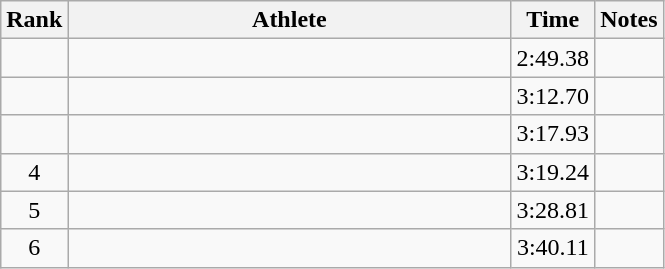<table class="wikitable" style="text-align:center">
<tr>
<th>Rank</th>
<th Style="width:18em">Athlete</th>
<th>Time</th>
<th>Notes</th>
</tr>
<tr>
<td></td>
<td style="text-align:left"></td>
<td>2:49.38</td>
<td></td>
</tr>
<tr>
<td></td>
<td style="text-align:left"></td>
<td>3:12.70</td>
<td></td>
</tr>
<tr>
<td></td>
<td style="text-align:left"></td>
<td>3:17.93</td>
<td></td>
</tr>
<tr>
<td>4</td>
<td style="text-align:left"></td>
<td>3:19.24</td>
<td></td>
</tr>
<tr>
<td>5</td>
<td style="text-align:left"></td>
<td>3:28.81</td>
<td></td>
</tr>
<tr>
<td>6</td>
<td style="text-align:left"></td>
<td>3:40.11</td>
<td></td>
</tr>
</table>
